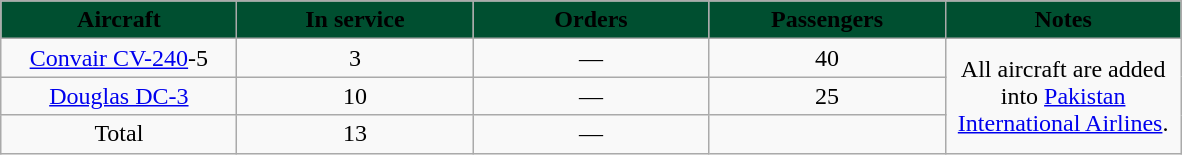<table class="wikitable" style="border-collapse:collapse;text-align:center; margin: 1em auto;">
<tr>
<th style="background:#004F30; width:150px;"><span>Aircraft</span></th>
<th style="background:#004F30; width:150px;"><span>In service</span></th>
<th style="background:#004F30; width:150px;"><span>Orders</span></th>
<th style="background:#004F30; width:150px;"><span>Passengers</span></th>
<th style="background:#004F30; width:150px;"><span>Notes</span></th>
</tr>
<tr>
<td><a href='#'>Convair CV-240</a>-5</td>
<td>3</td>
<td>—</td>
<td>40</td>
<td rowspan="3">All aircraft are added into <a href='#'>Pakistan International Airlines</a>.</td>
</tr>
<tr>
<td><a href='#'>Douglas DC-3</a></td>
<td>10</td>
<td>—</td>
<td>25</td>
</tr>
<tr>
<td>Total</td>
<td>13</td>
<td>—</td>
<td></td>
</tr>
</table>
